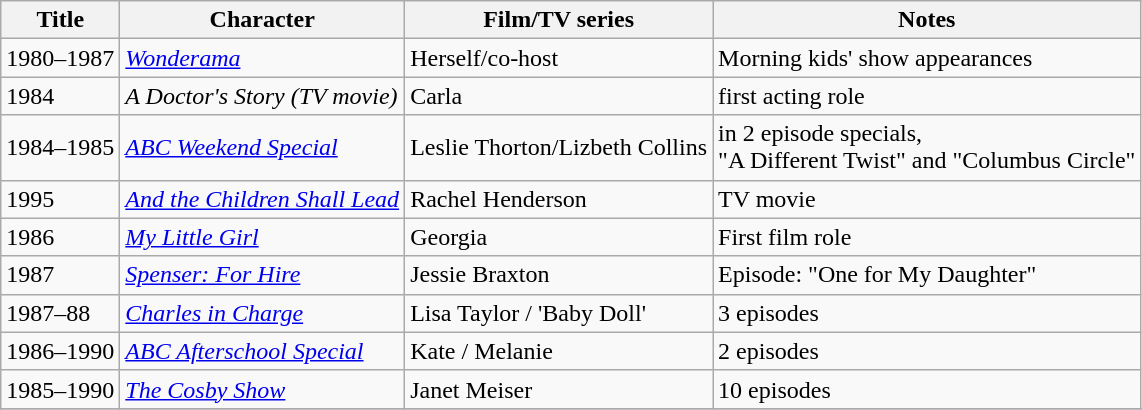<table class="wikitable sortable">
<tr>
<th>Title</th>
<th>Character</th>
<th>Film/TV series</th>
<th>Notes</th>
</tr>
<tr>
<td>1980–1987</td>
<td><em><a href='#'>Wonderama</a></em></td>
<td>Herself/co-host</td>
<td>Morning kids' show appearances</td>
</tr>
<tr>
<td>1984</td>
<td><em>A Doctor's Story (TV movie)</em></td>
<td>Carla</td>
<td>first acting role</td>
</tr>
<tr>
<td>1984–1985</td>
<td><em><a href='#'>ABC Weekend Special</a></em></td>
<td>Leslie Thorton/Lizbeth Collins</td>
<td>in 2 episode specials, <br> "A Different Twist" and "Columbus Circle"</td>
</tr>
<tr>
<td>1995</td>
<td><em><a href='#'>And the Children Shall Lead</a></em></td>
<td>Rachel Henderson</td>
<td>TV movie</td>
</tr>
<tr>
<td>1986</td>
<td><em><a href='#'>My Little Girl</a></em></td>
<td>Georgia</td>
<td>First film role</td>
</tr>
<tr>
<td>1987</td>
<td><em><a href='#'>Spenser: For Hire</a></em></td>
<td>Jessie Braxton</td>
<td>Episode: "One for My Daughter"</td>
</tr>
<tr>
<td>1987–88</td>
<td><em><a href='#'>Charles in Charge</a></em></td>
<td>Lisa Taylor / 'Baby Doll'</td>
<td>3 episodes</td>
</tr>
<tr>
<td>1986–1990</td>
<td><em><a href='#'>ABC Afterschool Special</a></em></td>
<td>Kate / Melanie</td>
<td>2 episodes</td>
</tr>
<tr>
<td>1985–1990</td>
<td><em><a href='#'>The Cosby Show</a></em></td>
<td>Janet Meiser</td>
<td>10 episodes</td>
</tr>
<tr>
</tr>
</table>
